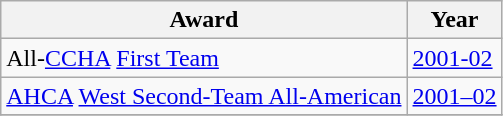<table class="wikitable">
<tr>
<th>Award</th>
<th>Year</th>
</tr>
<tr>
<td>All-<a href='#'>CCHA</a> <a href='#'>First Team</a></td>
<td><a href='#'>2001-02</a></td>
</tr>
<tr>
<td><a href='#'>AHCA</a> <a href='#'>West Second-Team All-American</a></td>
<td><a href='#'>2001–02</a></td>
</tr>
<tr>
</tr>
</table>
